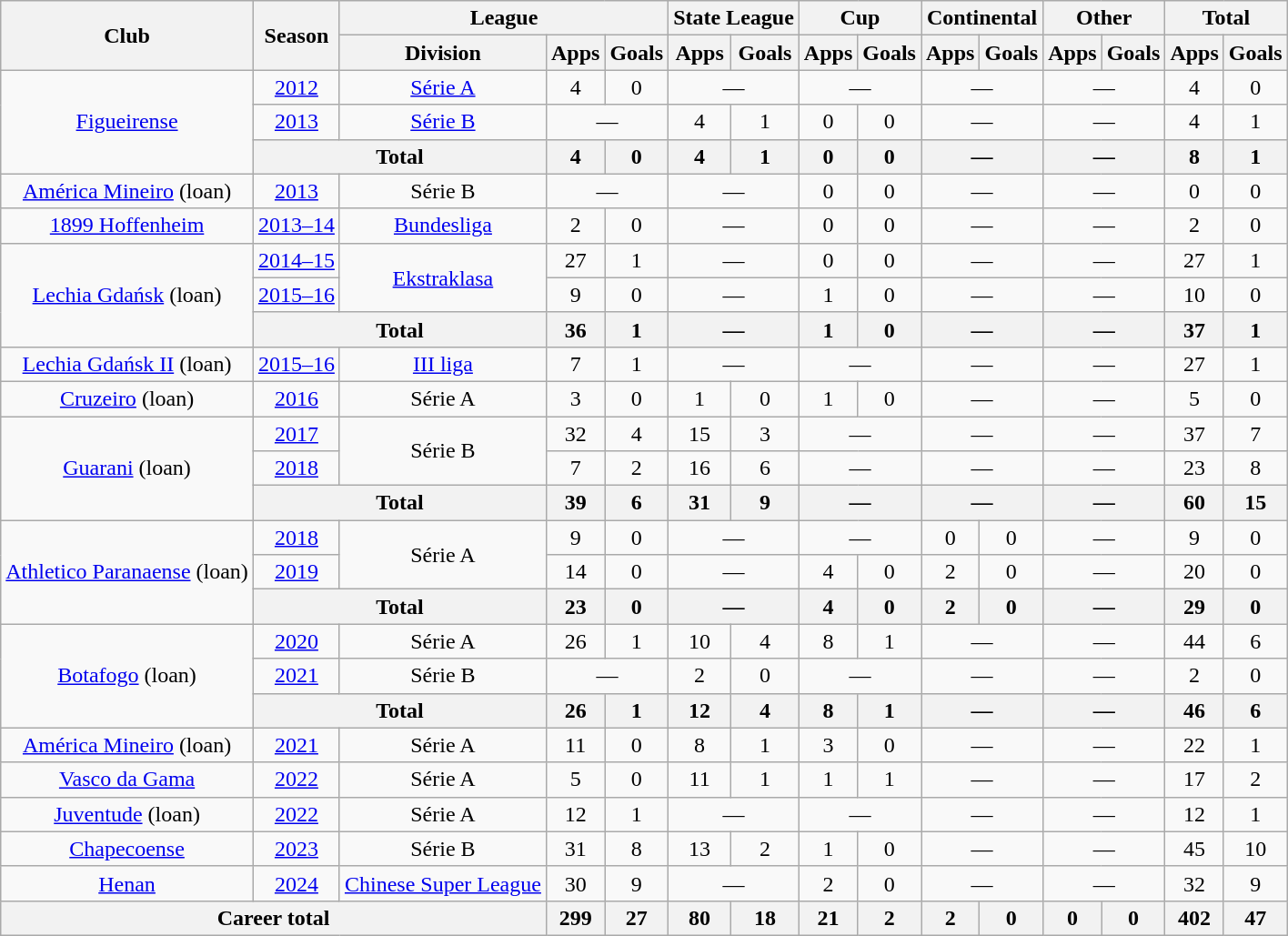<table class="wikitable" style="text-align: center;">
<tr>
<th rowspan="2">Club</th>
<th rowspan="2">Season</th>
<th colspan="3">League</th>
<th colspan="2">State League</th>
<th colspan="2">Cup</th>
<th colspan="2">Continental</th>
<th colspan="2">Other</th>
<th colspan="2">Total</th>
</tr>
<tr>
<th>Division</th>
<th>Apps</th>
<th>Goals</th>
<th>Apps</th>
<th>Goals</th>
<th>Apps</th>
<th>Goals</th>
<th>Apps</th>
<th>Goals</th>
<th>Apps</th>
<th>Goals</th>
<th>Apps</th>
<th>Goals</th>
</tr>
<tr>
<td rowspan="3"><a href='#'>Figueirense</a></td>
<td><a href='#'>2012</a></td>
<td><a href='#'>Série A</a></td>
<td>4</td>
<td>0</td>
<td colspan="2">—</td>
<td colspan="2">—</td>
<td colspan="2">—</td>
<td colspan="2">—</td>
<td>4</td>
<td>0</td>
</tr>
<tr>
<td><a href='#'>2013</a></td>
<td><a href='#'>Série B</a></td>
<td colspan="2">—</td>
<td>4</td>
<td>1</td>
<td>0</td>
<td>0</td>
<td colspan="2">—</td>
<td colspan="2">—</td>
<td>4</td>
<td>1</td>
</tr>
<tr>
<th colspan="2">Total</th>
<th>4</th>
<th>0</th>
<th>4</th>
<th>1</th>
<th>0</th>
<th>0</th>
<th colspan="2">—</th>
<th colspan="2">—</th>
<th>8</th>
<th>1</th>
</tr>
<tr>
<td><a href='#'>América Mineiro</a> (loan)</td>
<td><a href='#'>2013</a></td>
<td>Série B</td>
<td colspan="2">—</td>
<td colspan="2">—</td>
<td>0</td>
<td>0</td>
<td colspan="2">—</td>
<td colspan="2">—</td>
<td>0</td>
<td>0</td>
</tr>
<tr>
<td><a href='#'>1899 Hoffenheim</a></td>
<td><a href='#'>2013–14</a></td>
<td><a href='#'>Bundesliga</a></td>
<td>2</td>
<td>0</td>
<td colspan="2">—</td>
<td>0</td>
<td>0</td>
<td colspan="2">—</td>
<td colspan="2">—</td>
<td>2</td>
<td>0</td>
</tr>
<tr>
<td rowspan="3"><a href='#'>Lechia Gdańsk</a> (loan)</td>
<td><a href='#'>2014–15</a></td>
<td rowspan="2"><a href='#'>Ekstraklasa</a></td>
<td>27</td>
<td>1</td>
<td colspan="2">—</td>
<td>0</td>
<td>0</td>
<td colspan="2">—</td>
<td colspan="2">—</td>
<td>27</td>
<td>1</td>
</tr>
<tr>
<td><a href='#'>2015–16</a></td>
<td>9</td>
<td>0</td>
<td colspan="2">—</td>
<td>1</td>
<td>0</td>
<td colspan="2">—</td>
<td colspan="2">—</td>
<td>10</td>
<td>0</td>
</tr>
<tr>
<th colspan="2">Total</th>
<th>36</th>
<th>1</th>
<th colspan="2">—</th>
<th>1</th>
<th>0</th>
<th colspan="2">—</th>
<th colspan="2">—</th>
<th>37</th>
<th>1</th>
</tr>
<tr>
<td><a href='#'>Lechia Gdańsk II</a> (loan)</td>
<td><a href='#'>2015–16</a></td>
<td><a href='#'>III liga</a></td>
<td>7</td>
<td>1</td>
<td colspan="2">—</td>
<td colspan="2">—</td>
<td colspan="2">—</td>
<td colspan="2">—</td>
<td>27</td>
<td>1</td>
</tr>
<tr>
<td><a href='#'>Cruzeiro</a> (loan)</td>
<td><a href='#'>2016</a></td>
<td>Série A</td>
<td>3</td>
<td>0</td>
<td>1</td>
<td>0</td>
<td>1</td>
<td>0</td>
<td colspan="2">—</td>
<td colspan="2">—</td>
<td>5</td>
<td>0</td>
</tr>
<tr>
<td rowspan="3"><a href='#'>Guarani</a> (loan)</td>
<td><a href='#'>2017</a></td>
<td rowspan="2">Série B</td>
<td>32</td>
<td>4</td>
<td>15</td>
<td>3</td>
<td colspan="2">—</td>
<td colspan="2">—</td>
<td colspan="2">—</td>
<td>37</td>
<td>7</td>
</tr>
<tr>
<td><a href='#'>2018</a></td>
<td>7</td>
<td>2</td>
<td>16</td>
<td>6</td>
<td colspan="2">—</td>
<td colspan="2">—</td>
<td colspan="2">—</td>
<td>23</td>
<td>8</td>
</tr>
<tr>
<th colspan="2">Total</th>
<th>39</th>
<th>6</th>
<th>31</th>
<th>9</th>
<th colspan="2">—</th>
<th colspan="2">—</th>
<th colspan="2">—</th>
<th>60</th>
<th>15</th>
</tr>
<tr>
<td rowspan="3"><a href='#'>Athletico Paranaense</a> (loan)</td>
<td><a href='#'>2018</a></td>
<td rowspan="2">Série A</td>
<td>9</td>
<td>0</td>
<td colspan="2">—</td>
<td colspan="2">—</td>
<td>0</td>
<td>0</td>
<td colspan="2">—</td>
<td>9</td>
<td>0</td>
</tr>
<tr>
<td><a href='#'>2019</a></td>
<td>14</td>
<td>0</td>
<td colspan="2">—</td>
<td>4</td>
<td>0</td>
<td>2</td>
<td>0</td>
<td colspan="2">—</td>
<td>20</td>
<td>0</td>
</tr>
<tr>
<th colspan="2">Total</th>
<th>23</th>
<th>0</th>
<th colspan="2">—</th>
<th>4</th>
<th>0</th>
<th>2</th>
<th>0</th>
<th colspan="2">—</th>
<th>29</th>
<th>0</th>
</tr>
<tr>
<td rowspan="3"><a href='#'>Botafogo</a> (loan)</td>
<td><a href='#'>2020</a></td>
<td>Série A</td>
<td>26</td>
<td>1</td>
<td>10</td>
<td>4</td>
<td>8</td>
<td>1</td>
<td colspan="2">—</td>
<td colspan="2">—</td>
<td>44</td>
<td>6</td>
</tr>
<tr>
<td><a href='#'>2021</a></td>
<td>Série B</td>
<td colspan="2">—</td>
<td>2</td>
<td>0</td>
<td colspan="2">—</td>
<td colspan="2">—</td>
<td colspan="2">—</td>
<td>2</td>
<td>0</td>
</tr>
<tr>
<th colspan="2">Total</th>
<th>26</th>
<th>1</th>
<th>12</th>
<th>4</th>
<th>8</th>
<th>1</th>
<th colspan="2">—</th>
<th colspan="2">—</th>
<th>46</th>
<th>6</th>
</tr>
<tr>
<td><a href='#'>América Mineiro</a> (loan)</td>
<td><a href='#'>2021</a></td>
<td>Série A</td>
<td>11</td>
<td>0</td>
<td>8</td>
<td>1</td>
<td>3</td>
<td>0</td>
<td colspan="2">—</td>
<td colspan="2">—</td>
<td>22</td>
<td>1</td>
</tr>
<tr>
<td><a href='#'>Vasco da Gama</a></td>
<td><a href='#'>2022</a></td>
<td>Série A</td>
<td>5</td>
<td>0</td>
<td>11</td>
<td>1</td>
<td>1</td>
<td>1</td>
<td colspan="2">—</td>
<td colspan="2">—</td>
<td>17</td>
<td>2</td>
</tr>
<tr>
<td><a href='#'>Juventude</a> (loan)</td>
<td><a href='#'>2022</a></td>
<td>Série A</td>
<td>12</td>
<td>1</td>
<td colspan="2">—</td>
<td colspan="2">—</td>
<td colspan="2">—</td>
<td colspan="2">—</td>
<td>12</td>
<td>1</td>
</tr>
<tr>
<td><a href='#'>Chapecoense</a></td>
<td><a href='#'>2023</a></td>
<td>Série B</td>
<td>31</td>
<td>8</td>
<td>13</td>
<td>2</td>
<td>1</td>
<td>0</td>
<td colspan="2">—</td>
<td colspan="2">—</td>
<td>45</td>
<td>10</td>
</tr>
<tr>
<td><a href='#'>Henan</a></td>
<td><a href='#'>2024</a></td>
<td><a href='#'>Chinese Super League</a></td>
<td>30</td>
<td>9</td>
<td colspan="2">—</td>
<td>2</td>
<td>0</td>
<td colspan="2">—</td>
<td colspan="2">—</td>
<td>32</td>
<td>9</td>
</tr>
<tr>
<th colspan="3"><strong>Career total</strong></th>
<th>299</th>
<th>27</th>
<th>80</th>
<th>18</th>
<th>21</th>
<th>2</th>
<th>2</th>
<th>0</th>
<th>0</th>
<th>0</th>
<th>402</th>
<th>47</th>
</tr>
</table>
